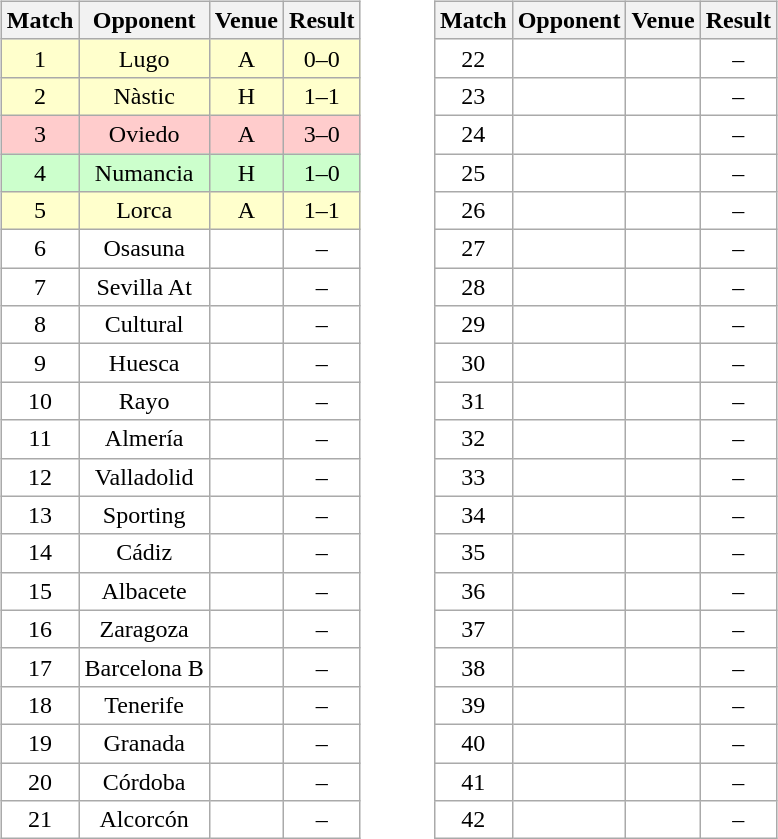<table>
<tr>
<td valign=top width=25%><br><table class="wikitable" style="font-size:100%; text-align:center">
<tr>
<th>Match</th>
<th>Opponent</th>
<th>Venue</th>
<th>Result</th>
</tr>
<tr bgcolor= FFFFCC>
<td>1</td>
<td>Lugo</td>
<td>A</td>
<td>0–0</td>
</tr>
<tr bgcolor= FFFFCC>
<td>2</td>
<td>Nàstic</td>
<td>H</td>
<td>1–1</td>
</tr>
<tr bgcolor= FFCCCC>
<td>3</td>
<td>Oviedo</td>
<td>A</td>
<td>3–0</td>
</tr>
<tr bgcolor= CCFFCC>
<td>4</td>
<td>Numancia</td>
<td>H</td>
<td>1–0</td>
</tr>
<tr bgcolor= FFFFCC>
<td>5</td>
<td>Lorca</td>
<td>A</td>
<td>1–1</td>
</tr>
<tr bgcolor= ffffff>
<td>6</td>
<td>Osasuna</td>
<td></td>
<td>–</td>
</tr>
<tr bgcolor= ffffff>
<td>7</td>
<td>Sevilla At</td>
<td></td>
<td>–</td>
</tr>
<tr bgcolor= ffffff>
<td>8</td>
<td>Cultural</td>
<td></td>
<td>–</td>
</tr>
<tr bgcolor= ffffff>
<td>9</td>
<td>Huesca</td>
<td></td>
<td>–</td>
</tr>
<tr bgcolor= ffffff>
<td>10</td>
<td>Rayo</td>
<td></td>
<td>–</td>
</tr>
<tr bgcolor= ffffff>
<td>11</td>
<td>Almería</td>
<td></td>
<td>–</td>
</tr>
<tr bgcolor= ffffff>
<td>12</td>
<td>Valladolid</td>
<td></td>
<td>–</td>
</tr>
<tr bgcolor= ffffff>
<td>13</td>
<td>Sporting</td>
<td></td>
<td>–</td>
</tr>
<tr bgcolor= ffffff>
<td>14</td>
<td>Cádiz</td>
<td></td>
<td>–</td>
</tr>
<tr bgcolor= ffffff>
<td>15</td>
<td>Albacete</td>
<td></td>
<td>–</td>
</tr>
<tr bgcolor= ffffff>
<td>16</td>
<td>Zaragoza</td>
<td></td>
<td>–</td>
</tr>
<tr bgcolor= ffffff>
<td>17</td>
<td>Barcelona B</td>
<td></td>
<td>–</td>
</tr>
<tr bgcolor= ffffff>
<td>18</td>
<td>Tenerife</td>
<td></td>
<td>–</td>
</tr>
<tr bgcolor= ffffff>
<td>19</td>
<td>Granada</td>
<td></td>
<td>–</td>
</tr>
<tr bgcolor= ffffff>
<td>20</td>
<td>Córdoba</td>
<td></td>
<td>–</td>
</tr>
<tr bgcolor= ffffff>
<td>21</td>
<td>Alcorcón</td>
<td></td>
<td>–</td>
</tr>
</table>
</td>
<td valign="top" width=65%><br><table class="wikitable" style="font-size:100%; text-align:center">
<tr>
<th>Match</th>
<th>Opponent</th>
<th>Venue</th>
<th>Result</th>
</tr>
<tr bgcolor= ffffff>
<td>22</td>
<td></td>
<td></td>
<td>–</td>
</tr>
<tr bgcolor= ffffff>
<td>23</td>
<td></td>
<td></td>
<td>–</td>
</tr>
<tr bgcolor= ffffff>
<td>24</td>
<td></td>
<td></td>
<td>–</td>
</tr>
<tr bgcolor= ffffff>
<td>25</td>
<td></td>
<td></td>
<td>–</td>
</tr>
<tr bgcolor= ffffff>
<td>26</td>
<td></td>
<td></td>
<td>–</td>
</tr>
<tr bgcolor= ffffff>
<td>27</td>
<td></td>
<td></td>
<td>–</td>
</tr>
<tr bgcolor= ffffff>
<td>28</td>
<td></td>
<td></td>
<td>–</td>
</tr>
<tr bgcolor= ffffff>
<td>29</td>
<td></td>
<td></td>
<td>–</td>
</tr>
<tr bgcolor= ffffff>
<td>30</td>
<td></td>
<td></td>
<td>–</td>
</tr>
<tr bgcolor= ffffff>
<td>31</td>
<td></td>
<td></td>
<td>–</td>
</tr>
<tr bgcolor= ffffff>
<td>32</td>
<td></td>
<td></td>
<td>–</td>
</tr>
<tr bgcolor= ffffff>
<td>33</td>
<td></td>
<td></td>
<td>–</td>
</tr>
<tr bgcolor= ffffff>
<td>34</td>
<td></td>
<td></td>
<td>–</td>
</tr>
<tr bgcolor= ffffff>
<td>35</td>
<td></td>
<td></td>
<td>–</td>
</tr>
<tr bgcolor= ffffff>
<td>36</td>
<td></td>
<td></td>
<td>–</td>
</tr>
<tr bgcolor= ffffff>
<td>37</td>
<td></td>
<td></td>
<td>–</td>
</tr>
<tr bgcolor= ffffff>
<td>38</td>
<td></td>
<td></td>
<td>–</td>
</tr>
<tr bgcolor= ffffff>
<td>39</td>
<td></td>
<td></td>
<td>–</td>
</tr>
<tr bgcolor= ffffff>
<td>40</td>
<td></td>
<td></td>
<td>–</td>
</tr>
<tr bgcolor= ffffff>
<td>41</td>
<td></td>
<td></td>
<td>–</td>
</tr>
<tr bgcolor= ffffff>
<td>42</td>
<td></td>
<td></td>
<td>–</td>
</tr>
</table>
</td>
</tr>
</table>
